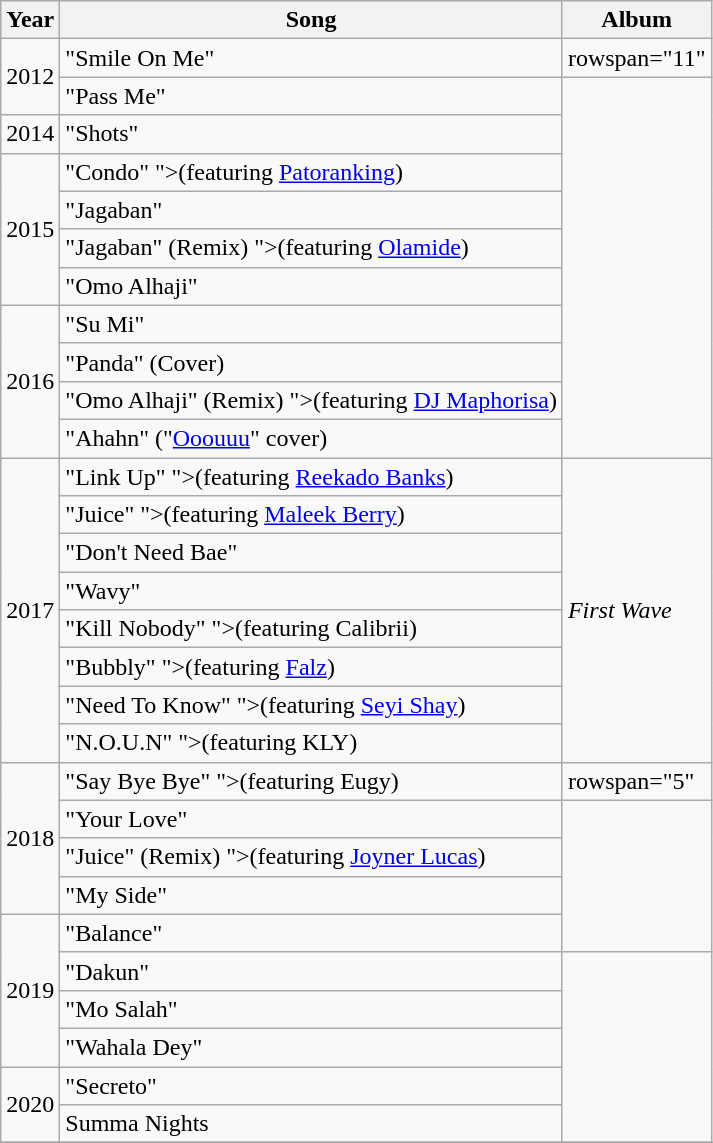<table class="wikitable sortable">
<tr>
<th>Year</th>
<th>Song</th>
<th>Album</th>
</tr>
<tr>
<td rowspan="2">2012</td>
<td>"Smile On Me"</td>
<td>rowspan="11" </td>
</tr>
<tr>
<td>"Pass Me"</td>
</tr>
<tr>
<td>2014</td>
<td>"Shots"</td>
</tr>
<tr>
<td rowspan="4">2015</td>
<td>"Condo"  <span>">(featuring <a href='#'>Patoranking</a>)</span></td>
</tr>
<tr>
<td>"Jagaban"</td>
</tr>
<tr>
<td>"Jagaban" (Remix) <span>">(featuring <a href='#'>Olamide</a>)</span></td>
</tr>
<tr>
<td>"Omo Alhaji"</td>
</tr>
<tr>
<td rowspan="4">2016</td>
<td>"Su Mi"</td>
</tr>
<tr>
<td>"Panda" (Cover)</td>
</tr>
<tr>
<td>"Omo Alhaji" (Remix) <span>">(featuring <a href='#'>DJ Maphorisa</a>)</span></td>
</tr>
<tr>
<td>"Ahahn" ("<a href='#'>Ooouuu</a>" cover)</td>
</tr>
<tr>
<td rowspan="8">2017</td>
<td>"Link Up" <span>">(featuring <a href='#'>Reekado Banks</a>)</span></td>
<td rowspan="8"><em>First Wave</em></td>
</tr>
<tr>
<td>"Juice" <span>">(featuring <a href='#'>Maleek Berry</a>)</span></td>
</tr>
<tr>
<td>"Don't Need Bae"</td>
</tr>
<tr>
<td>"Wavy"</td>
</tr>
<tr>
<td>"Kill Nobody" <span>">(featuring Calibrii)</span></td>
</tr>
<tr>
<td>"Bubbly" <span>">(featuring <a href='#'>Falz</a>)</span></td>
</tr>
<tr>
<td>"Need To Know" <span>">(featuring <a href='#'>Seyi Shay</a>)</span></td>
</tr>
<tr>
<td>"N.O.U.N" <span>">(featuring KLY)</span></td>
</tr>
<tr>
<td rowspan="4">2018</td>
<td>"Say Bye Bye" <span>">(featuring Eugy)</span></td>
<td>rowspan="5" </td>
</tr>
<tr>
<td>"Your Love"</td>
</tr>
<tr>
<td>"Juice" (Remix) <span>">(featuring <a href='#'>Joyner Lucas</a>)</span></td>
</tr>
<tr>
<td>"My Side"</td>
</tr>
<tr>
<td rowspan="4">2019</td>
<td>"Balance"</td>
</tr>
<tr>
<td>"Dakun"</td>
<td rowspan="12"></td>
</tr>
<tr>
<td>"Mo Salah"</td>
</tr>
<tr>
<td>"Wahala Dey"</td>
</tr>
<tr>
<td rowspan="2">2020</td>
<td>"Secreto"</td>
</tr>
<tr>
<td>Summa Nights</td>
</tr>
<tr>
</tr>
<tr "It's Amazing">
</tr>
<tr "Man" >
</tr>
<tr "Bossing" >
</tr>
<tr "Baseline" >
</tr>
<tr "Cheque">
</tr>
<tr "Vacancy">
</tr>
<tr "Dada" >
</tr>
</table>
